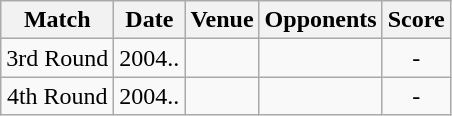<table class="wikitable" style="text-align:center;">
<tr>
<th>Match</th>
<th>Date</th>
<th>Venue</th>
<th>Opponents</th>
<th>Score</th>
</tr>
<tr>
<td>3rd Round</td>
<td>2004..</td>
<td><a href='#'></a></td>
<td><a href='#'></a></td>
<td>-</td>
</tr>
<tr>
<td>4th Round</td>
<td>2004..</td>
<td><a href='#'></a></td>
<td><a href='#'></a></td>
<td>-</td>
</tr>
</table>
